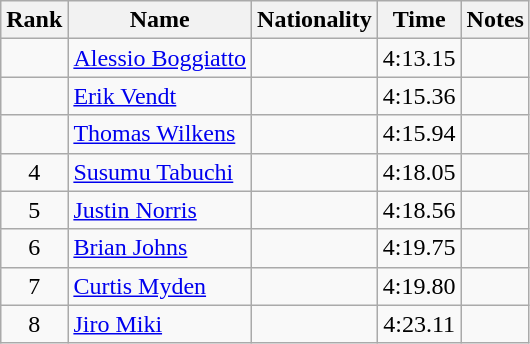<table class="wikitable sortable" style="text-align:center">
<tr>
<th>Rank</th>
<th>Name</th>
<th>Nationality</th>
<th>Time</th>
<th>Notes</th>
</tr>
<tr>
<td></td>
<td align=left><a href='#'>Alessio Boggiatto</a></td>
<td align=left></td>
<td>4:13.15</td>
<td></td>
</tr>
<tr>
<td></td>
<td align=left><a href='#'>Erik Vendt</a></td>
<td align=left></td>
<td>4:15.36</td>
<td></td>
</tr>
<tr>
<td></td>
<td align=left><a href='#'>Thomas Wilkens</a></td>
<td align=left></td>
<td>4:15.94</td>
<td></td>
</tr>
<tr>
<td>4</td>
<td align=left><a href='#'>Susumu Tabuchi</a></td>
<td align=left></td>
<td>4:18.05</td>
<td></td>
</tr>
<tr>
<td>5</td>
<td align=left><a href='#'>Justin Norris</a></td>
<td align=left></td>
<td>4:18.56</td>
<td></td>
</tr>
<tr>
<td>6</td>
<td align=left><a href='#'>Brian Johns</a></td>
<td align=left></td>
<td>4:19.75</td>
<td></td>
</tr>
<tr>
<td>7</td>
<td align=left><a href='#'>Curtis Myden</a></td>
<td align=left></td>
<td>4:19.80</td>
<td></td>
</tr>
<tr>
<td>8</td>
<td align=left><a href='#'>Jiro Miki</a></td>
<td align=left></td>
<td>4:23.11</td>
<td></td>
</tr>
</table>
